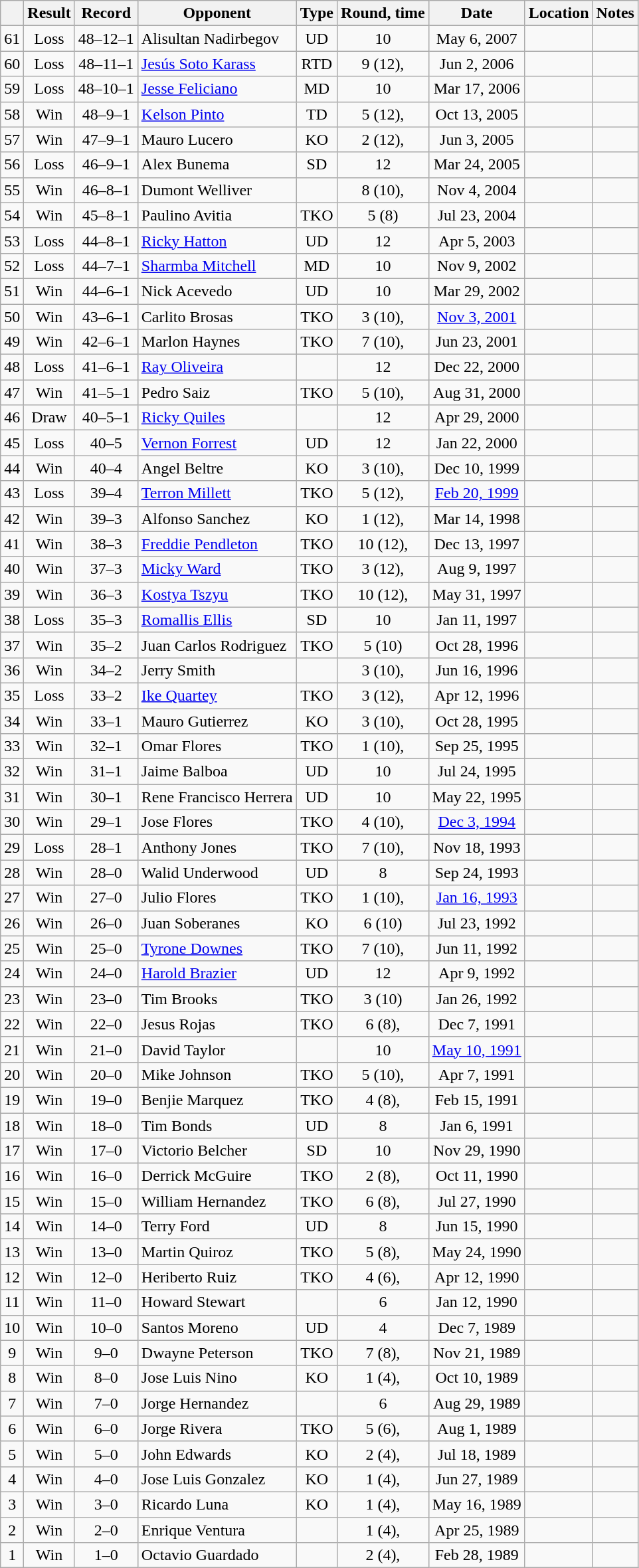<table class="wikitable" style="text-align:center">
<tr>
<th></th>
<th>Result</th>
<th>Record</th>
<th>Opponent</th>
<th>Type</th>
<th>Round, time</th>
<th>Date</th>
<th>Location</th>
<th>Notes</th>
</tr>
<tr>
<td>61</td>
<td>Loss</td>
<td>48–12–1</td>
<td style="text-align:left;">Alisultan Nadirbegov</td>
<td>UD</td>
<td>10</td>
<td>May 6, 2007</td>
<td style="text-align:left;"></td>
<td></td>
</tr>
<tr>
<td>60</td>
<td>Loss</td>
<td>48–11–1</td>
<td style="text-align:left;"><a href='#'>Jesús Soto Karass</a></td>
<td>RTD</td>
<td>9 (12), </td>
<td>Jun 2, 2006</td>
<td style="text-align:left;"></td>
<td style="text-align:left;"></td>
</tr>
<tr>
<td>59</td>
<td>Loss</td>
<td>48–10–1</td>
<td style="text-align:left;"><a href='#'>Jesse Feliciano</a></td>
<td>MD</td>
<td>10</td>
<td>Mar 17, 2006</td>
<td style="text-align:left;"></td>
<td></td>
</tr>
<tr>
<td>58</td>
<td>Win</td>
<td>48–9–1</td>
<td style="text-align:left;"><a href='#'>Kelson Pinto</a></td>
<td>TD</td>
<td>5 (12), </td>
<td>Oct 13, 2005</td>
<td style="text-align:left;"></td>
<td style="text-align:left;"></td>
</tr>
<tr>
<td>57</td>
<td>Win</td>
<td>47–9–1</td>
<td style="text-align:left;">Mauro Lucero</td>
<td>KO</td>
<td>2 (12), </td>
<td>Jun 3, 2005</td>
<td style="text-align:left;"></td>
<td style="text-align:left;"></td>
</tr>
<tr>
<td>56</td>
<td>Loss</td>
<td>46–9–1</td>
<td style="text-align:left;">Alex Bunema</td>
<td>SD</td>
<td>12</td>
<td>Mar 24, 2005</td>
<td style="text-align:left;"></td>
<td style="text-align:left;"></td>
</tr>
<tr>
<td>55</td>
<td>Win</td>
<td>46–8–1</td>
<td style="text-align:left;">Dumont Welliver</td>
<td></td>
<td>8 (10), </td>
<td>Nov 4, 2004</td>
<td style="text-align:left;"></td>
<td style="text-align:left;"></td>
</tr>
<tr>
<td>54</td>
<td>Win</td>
<td>45–8–1</td>
<td style="text-align:left;">Paulino Avitia</td>
<td>TKO</td>
<td>5 (8)</td>
<td>Jul 23, 2004</td>
<td style="text-align:left;"></td>
<td></td>
</tr>
<tr>
<td>53</td>
<td>Loss</td>
<td>44–8–1</td>
<td style="text-align:left;"><a href='#'>Ricky Hatton</a></td>
<td>UD</td>
<td>12</td>
<td>Apr 5, 2003</td>
<td style="text-align:left;"></td>
<td style="text-align:left;"></td>
</tr>
<tr>
<td>52</td>
<td>Loss</td>
<td>44–7–1</td>
<td style="text-align:left;"><a href='#'>Sharmba Mitchell</a></td>
<td>MD</td>
<td>10</td>
<td>Nov 9, 2002</td>
<td style="text-align:left;"></td>
<td></td>
</tr>
<tr>
<td>51</td>
<td>Win</td>
<td>44–6–1</td>
<td style="text-align:left;">Nick Acevedo</td>
<td>UD</td>
<td>10</td>
<td>Mar 29, 2002</td>
<td style="text-align:left;"></td>
<td></td>
</tr>
<tr>
<td>50</td>
<td>Win</td>
<td>43–6–1</td>
<td style="text-align:left;">Carlito Brosas</td>
<td>TKO</td>
<td>3 (10), </td>
<td><a href='#'>Nov 3, 2001</a></td>
<td style="text-align:left;"></td>
<td></td>
</tr>
<tr>
<td>49</td>
<td>Win</td>
<td>42–6–1</td>
<td style="text-align:left;">Marlon Haynes</td>
<td>TKO</td>
<td>7 (10), </td>
<td>Jun 23, 2001</td>
<td style="text-align:left;"></td>
<td></td>
</tr>
<tr>
<td>48</td>
<td>Loss</td>
<td>41–6–1</td>
<td style="text-align:left;"><a href='#'>Ray Oliveira</a></td>
<td></td>
<td>12</td>
<td>Dec 22, 2000</td>
<td style="text-align:left;"></td>
<td style="text-align:left;"></td>
</tr>
<tr>
<td>47</td>
<td>Win</td>
<td>41–5–1</td>
<td style="text-align:left;">Pedro Saiz</td>
<td>TKO</td>
<td>5 (10), </td>
<td>Aug 31, 2000</td>
<td style="text-align:left;"></td>
<td></td>
</tr>
<tr>
<td>46</td>
<td>Draw</td>
<td>40–5–1</td>
<td style="text-align:left;"><a href='#'>Ricky Quiles</a></td>
<td></td>
<td>12</td>
<td>Apr 29, 2000</td>
<td style="text-align:left;"></td>
<td style="text-align:left;"></td>
</tr>
<tr>
<td>45</td>
<td>Loss</td>
<td>40–5</td>
<td style="text-align:left;"><a href='#'>Vernon Forrest</a></td>
<td>UD</td>
<td>12</td>
<td>Jan 22, 2000</td>
<td style="text-align:left;"></td>
<td style="text-align:left;"></td>
</tr>
<tr>
<td>44</td>
<td>Win</td>
<td>40–4</td>
<td style="text-align:left;">Angel Beltre</td>
<td>KO</td>
<td>3 (10), </td>
<td>Dec 10, 1999</td>
<td style="text-align:left;"></td>
<td></td>
</tr>
<tr>
<td>43</td>
<td>Loss</td>
<td>39–4</td>
<td style="text-align:left;"><a href='#'>Terron Millett</a></td>
<td>TKO</td>
<td>5 (12), </td>
<td><a href='#'>Feb 20, 1999</a></td>
<td style="text-align:left;"></td>
<td style="text-align:left;"></td>
</tr>
<tr>
<td>42</td>
<td>Win</td>
<td>39–3</td>
<td style="text-align:left;">Alfonso Sanchez</td>
<td>KO</td>
<td>1 (12), </td>
<td>Mar 14, 1998</td>
<td style="text-align:left;"></td>
<td style="text-align:left;"></td>
</tr>
<tr>
<td>41</td>
<td>Win</td>
<td>38–3</td>
<td style="text-align:left;"><a href='#'>Freddie Pendleton</a></td>
<td>TKO</td>
<td>10 (12), </td>
<td>Dec 13, 1997</td>
<td style="text-align:left;"></td>
<td style="text-align:left;"></td>
</tr>
<tr>
<td>40</td>
<td>Win</td>
<td>37–3</td>
<td style="text-align:left;"><a href='#'>Micky Ward</a></td>
<td>TKO</td>
<td>3 (12), </td>
<td>Aug 9, 1997</td>
<td style="text-align:left;"></td>
<td style="text-align:left;"></td>
</tr>
<tr>
<td>39</td>
<td>Win</td>
<td>36–3</td>
<td style="text-align:left;"><a href='#'>Kostya Tszyu</a></td>
<td>TKO</td>
<td>10 (12), </td>
<td>May 31, 1997</td>
<td style="text-align:left;"></td>
<td style="text-align:left;"></td>
</tr>
<tr>
<td>38</td>
<td>Loss</td>
<td>35–3</td>
<td style="text-align:left;"><a href='#'>Romallis Ellis</a></td>
<td>SD</td>
<td>10</td>
<td>Jan 11, 1997</td>
<td style="text-align:left;"></td>
<td></td>
</tr>
<tr>
<td>37</td>
<td>Win</td>
<td>35–2</td>
<td style="text-align:left;">Juan Carlos Rodriguez</td>
<td>TKO</td>
<td>5 (10)</td>
<td>Oct 28, 1996</td>
<td style="text-align:left;"></td>
<td></td>
</tr>
<tr>
<td>36</td>
<td>Win</td>
<td>34–2</td>
<td style="text-align:left;">Jerry Smith</td>
<td></td>
<td>3 (10), </td>
<td>Jun 16, 1996</td>
<td style="text-align:left;"></td>
<td></td>
</tr>
<tr>
<td>35</td>
<td>Loss</td>
<td>33–2</td>
<td style="text-align:left;"><a href='#'>Ike Quartey</a></td>
<td>TKO</td>
<td>3 (12), </td>
<td>Apr 12, 1996</td>
<td style="text-align:left;"></td>
<td style="text-align:left;"></td>
</tr>
<tr>
<td>34</td>
<td>Win</td>
<td>33–1</td>
<td style="text-align:left;">Mauro Gutierrez</td>
<td>KO</td>
<td>3 (10), </td>
<td>Oct 28, 1995</td>
<td style="text-align:left;"></td>
<td></td>
</tr>
<tr>
<td>33</td>
<td>Win</td>
<td>32–1</td>
<td style="text-align:left;">Omar Flores</td>
<td>TKO</td>
<td>1 (10), </td>
<td>Sep 25, 1995</td>
<td style="text-align:left;"></td>
<td></td>
</tr>
<tr>
<td>32</td>
<td>Win</td>
<td>31–1</td>
<td style="text-align:left;">Jaime Balboa</td>
<td>UD</td>
<td>10</td>
<td>Jul 24, 1995</td>
<td style="text-align:left;"></td>
<td></td>
</tr>
<tr>
<td>31</td>
<td>Win</td>
<td>30–1</td>
<td style="text-align:left;">Rene Francisco Herrera</td>
<td>UD</td>
<td>10</td>
<td>May 22, 1995</td>
<td style="text-align:left;"></td>
<td></td>
</tr>
<tr>
<td>30</td>
<td>Win</td>
<td>29–1</td>
<td style="text-align:left;">Jose Flores</td>
<td>TKO</td>
<td>4 (10), </td>
<td><a href='#'>Dec 3, 1994</a></td>
<td style="text-align:left;"></td>
<td></td>
</tr>
<tr>
<td>29</td>
<td>Loss</td>
<td>28–1</td>
<td style="text-align:left;">Anthony Jones</td>
<td>TKO</td>
<td>7 (10), </td>
<td>Nov 18, 1993</td>
<td style="text-align:left;"></td>
<td></td>
</tr>
<tr>
<td>28</td>
<td>Win</td>
<td>28–0</td>
<td style="text-align:left;">Walid Underwood</td>
<td>UD</td>
<td>8</td>
<td>Sep 24, 1993</td>
<td style="text-align:left;"></td>
<td></td>
</tr>
<tr>
<td>27</td>
<td>Win</td>
<td>27–0</td>
<td style="text-align:left;">Julio Flores</td>
<td>TKO</td>
<td>1 (10), </td>
<td><a href='#'>Jan 16, 1993</a></td>
<td style="text-align:left;"></td>
<td></td>
</tr>
<tr>
<td>26</td>
<td>Win</td>
<td>26–0</td>
<td style="text-align:left;">Juan Soberanes</td>
<td>KO</td>
<td>6 (10)</td>
<td>Jul 23, 1992</td>
<td style="text-align:left;"></td>
<td></td>
</tr>
<tr>
<td>25</td>
<td>Win</td>
<td>25–0</td>
<td style="text-align:left;"><a href='#'>Tyrone Downes</a></td>
<td>TKO</td>
<td>7 (10), </td>
<td>Jun 11, 1992</td>
<td style="text-align:left;"></td>
<td></td>
</tr>
<tr>
<td>24</td>
<td>Win</td>
<td>24–0</td>
<td style="text-align:left;"><a href='#'>Harold Brazier</a></td>
<td>UD</td>
<td>12</td>
<td>Apr 9, 1992</td>
<td style="text-align:left;"></td>
<td style="text-align:left;"></td>
</tr>
<tr>
<td>23</td>
<td>Win</td>
<td>23–0</td>
<td style="text-align:left;">Tim Brooks</td>
<td>TKO</td>
<td>3 (10)</td>
<td>Jan 26, 1992</td>
<td style="text-align:left;"></td>
<td></td>
</tr>
<tr>
<td>22</td>
<td>Win</td>
<td>22–0</td>
<td style="text-align:left;">Jesus Rojas</td>
<td>TKO</td>
<td>6 (8), </td>
<td>Dec 7, 1991</td>
<td style="text-align:left;"></td>
<td></td>
</tr>
<tr>
<td>21</td>
<td>Win</td>
<td>21–0</td>
<td style="text-align:left;">David Taylor</td>
<td></td>
<td>10</td>
<td><a href='#'>May 10, 1991</a></td>
<td style="text-align:left;"></td>
<td></td>
</tr>
<tr>
<td>20</td>
<td>Win</td>
<td>20–0</td>
<td style="text-align:left;">Mike Johnson</td>
<td>TKO</td>
<td>5 (10), </td>
<td>Apr 7, 1991</td>
<td style="text-align:left;"></td>
<td></td>
</tr>
<tr>
<td>19</td>
<td>Win</td>
<td>19–0</td>
<td style="text-align:left;">Benjie Marquez</td>
<td>TKO</td>
<td>4 (8), </td>
<td>Feb 15, 1991</td>
<td style="text-align:left;"></td>
<td></td>
</tr>
<tr>
<td>18</td>
<td>Win</td>
<td>18–0</td>
<td style="text-align:left;">Tim Bonds</td>
<td>UD</td>
<td>8</td>
<td>Jan 6, 1991</td>
<td style="text-align:left;"></td>
<td></td>
</tr>
<tr>
<td>17</td>
<td>Win</td>
<td>17–0</td>
<td style="text-align:left;">Victorio Belcher</td>
<td>SD</td>
<td>10</td>
<td>Nov 29, 1990</td>
<td style="text-align:left;"></td>
<td></td>
</tr>
<tr>
<td>16</td>
<td>Win</td>
<td>16–0</td>
<td style="text-align:left;">Derrick McGuire</td>
<td>TKO</td>
<td>2 (8), </td>
<td>Oct 11, 1990</td>
<td style="text-align:left;"></td>
<td></td>
</tr>
<tr>
<td>15</td>
<td>Win</td>
<td>15–0</td>
<td style="text-align:left;">William Hernandez</td>
<td>TKO</td>
<td>6 (8), </td>
<td>Jul 27, 1990</td>
<td style="text-align:left;"></td>
<td></td>
</tr>
<tr>
<td>14</td>
<td>Win</td>
<td>14–0</td>
<td style="text-align:left;">Terry Ford</td>
<td>UD</td>
<td>8</td>
<td>Jun 15, 1990</td>
<td style="text-align:left;"></td>
<td></td>
</tr>
<tr>
<td>13</td>
<td>Win</td>
<td>13–0</td>
<td style="text-align:left;">Martin Quiroz</td>
<td>TKO</td>
<td>5 (8), </td>
<td>May 24, 1990</td>
<td style="text-align:left;"></td>
<td></td>
</tr>
<tr>
<td>12</td>
<td>Win</td>
<td>12–0</td>
<td style="text-align:left;">Heriberto Ruiz</td>
<td>TKO</td>
<td>4 (6), </td>
<td>Apr 12, 1990</td>
<td style="text-align:left;"></td>
<td></td>
</tr>
<tr>
<td>11</td>
<td>Win</td>
<td>11–0</td>
<td style="text-align:left;">Howard Stewart</td>
<td></td>
<td>6</td>
<td>Jan 12, 1990</td>
<td style="text-align:left;"></td>
<td></td>
</tr>
<tr>
<td>10</td>
<td>Win</td>
<td>10–0</td>
<td style="text-align:left;">Santos Moreno</td>
<td>UD</td>
<td>4</td>
<td>Dec 7, 1989</td>
<td style="text-align:left;"></td>
<td></td>
</tr>
<tr>
<td>9</td>
<td>Win</td>
<td>9–0</td>
<td style="text-align:left;">Dwayne Peterson</td>
<td>TKO</td>
<td>7 (8), </td>
<td>Nov 21, 1989</td>
<td style="text-align:left;"></td>
<td></td>
</tr>
<tr>
<td>8</td>
<td>Win</td>
<td>8–0</td>
<td style="text-align:left;">Jose Luis Nino</td>
<td>KO</td>
<td>1 (4), </td>
<td>Oct 10, 1989</td>
<td style="text-align:left;"></td>
<td></td>
</tr>
<tr>
<td>7</td>
<td>Win</td>
<td>7–0</td>
<td style="text-align:left;">Jorge Hernandez</td>
<td></td>
<td>6</td>
<td>Aug 29, 1989</td>
<td style="text-align:left;"></td>
<td></td>
</tr>
<tr>
<td>6</td>
<td>Win</td>
<td>6–0</td>
<td style="text-align:left;">Jorge Rivera</td>
<td>TKO</td>
<td>5 (6), </td>
<td>Aug 1, 1989</td>
<td style="text-align:left;"></td>
<td></td>
</tr>
<tr>
<td>5</td>
<td>Win</td>
<td>5–0</td>
<td style="text-align:left;">John Edwards</td>
<td>KO</td>
<td>2 (4), </td>
<td>Jul 18, 1989</td>
<td style="text-align:left;"></td>
<td></td>
</tr>
<tr>
<td>4</td>
<td>Win</td>
<td>4–0</td>
<td style="text-align:left;">Jose Luis Gonzalez</td>
<td>KO</td>
<td>1 (4), </td>
<td>Jun 27, 1989</td>
<td style="text-align:left;"></td>
<td></td>
</tr>
<tr>
<td>3</td>
<td>Win</td>
<td>3–0</td>
<td style="text-align:left;">Ricardo Luna</td>
<td>KO</td>
<td>1 (4), </td>
<td>May 16, 1989</td>
<td style="text-align:left;"></td>
<td></td>
</tr>
<tr>
<td>2</td>
<td>Win</td>
<td>2–0</td>
<td style="text-align:left;">Enrique Ventura</td>
<td></td>
<td>1 (4), </td>
<td>Apr 25, 1989</td>
<td style="text-align:left;"></td>
<td></td>
</tr>
<tr>
<td>1</td>
<td>Win</td>
<td>1–0</td>
<td style="text-align:left;">Octavio Guardado</td>
<td></td>
<td>2 (4), </td>
<td>Feb 28, 1989</td>
<td style="text-align:left;"></td>
<td></td>
</tr>
</table>
